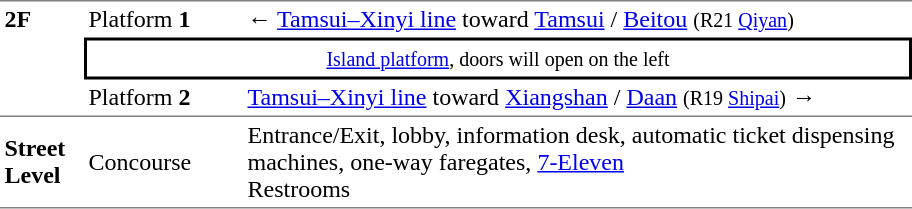<table table border=0 cellspacing=0 cellpadding=3>
<tr>
<td style="border-top:solid 1px gray;border-bottom:solid 1px gray;" width=50 rowspan=3 valign=top><strong>2F</strong></td>
<td style="border-top:solid 1px gray;" width=100>Platform <span><strong>1</strong></span></td>
<td style="border-top:solid 1px gray;" width=440>←  <a href='#'>Tamsui–Xinyi line</a> toward <a href='#'>Tamsui</a> / <a href='#'>Beitou</a> <small> (R21 <a href='#'>Qiyan</a>)</small></td>
</tr>
<tr>
<td style="border-top:solid 2px black;border-right:solid 2px black;border-left:solid 2px black;border-bottom:solid 2px black;text-align:center;" colspan=2><small><a href='#'>Island platform</a>, doors will open on the left</small></td>
</tr>
<tr>
<td style="border-bottom:solid 1px gray;">Platform <span><strong>2</strong></span></td>
<td style="border-bottom:solid 1px gray;">  <a href='#'>Tamsui–Xinyi line</a> toward <a href='#'>Xiangshan</a> / <a href='#'>Daan</a> <small>(R19 <a href='#'>Shipai</a>)</small> →</td>
</tr>
<tr>
<td style="border-bottom:solid 1px gray;" width=50><strong>Street Level</strong></td>
<td style="border-bottom:solid 1px gray;" width=100>Concourse</td>
<td style="border-bottom:solid 1px gray;" width=440>Entrance/Exit, lobby, information desk, automatic ticket dispensing machines, one-way faregates, <a href='#'>7-Eleven</a><br>Restrooms</td>
</tr>
</table>
